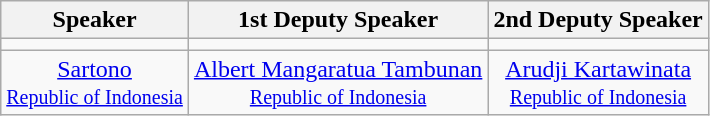<table class="wikitable" style="text-align: center">
<tr>
<th>Speaker</th>
<th>1st Deputy Speaker</th>
<th>2nd Deputy Speaker</th>
</tr>
<tr>
<td></td>
<td></td>
<td></td>
</tr>
<tr>
<td><a href='#'>Sartono</a><br><small><a href='#'>Republic of Indonesia</a></small></td>
<td><a href='#'>Albert Mangaratua Tambunan</a><br><small><a href='#'>Republic of Indonesia</a></small></td>
<td><a href='#'>Arudji Kartawinata</a><br><small><a href='#'>Republic of Indonesia</a></small></td>
</tr>
</table>
